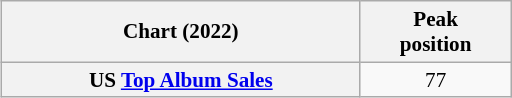<table class="wikitable plainrowheaders" style="text-align:center; float:right; margin-left:18px; width:24.2em; font-size:88%;">
<tr>
<th>Chart (2022)</th>
<th>Peak<br>position</th>
</tr>
<tr>
<th scope="row">US <a href='#'>Top Album Sales</a></th>
<td>77</td>
</tr>
</table>
